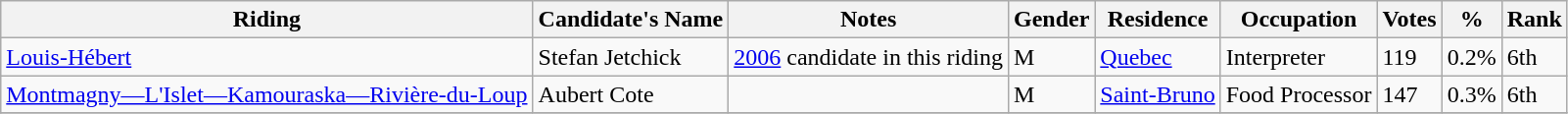<table class="wikitable">
<tr>
<th>Riding<br></th>
<th>Candidate's Name</th>
<th>Notes</th>
<th>Gender</th>
<th>Residence</th>
<th>Occupation</th>
<th>Votes</th>
<th>%</th>
<th>Rank</th>
</tr>
<tr>
<td><a href='#'>Louis-Hébert</a></td>
<td>Stefan Jetchick</td>
<td><a href='#'>2006</a> candidate in this riding</td>
<td>M</td>
<td><a href='#'>Quebec</a></td>
<td>Interpreter</td>
<td>119</td>
<td>0.2%</td>
<td>6th</td>
</tr>
<tr>
<td><a href='#'>Montmagny—L'Islet—Kamouraska—Rivière-du-Loup</a></td>
<td>Aubert Cote</td>
<td></td>
<td>M</td>
<td><a href='#'>Saint-Bruno</a></td>
<td>Food Processor</td>
<td>147</td>
<td>0.3%</td>
<td>6th</td>
</tr>
<tr>
</tr>
</table>
